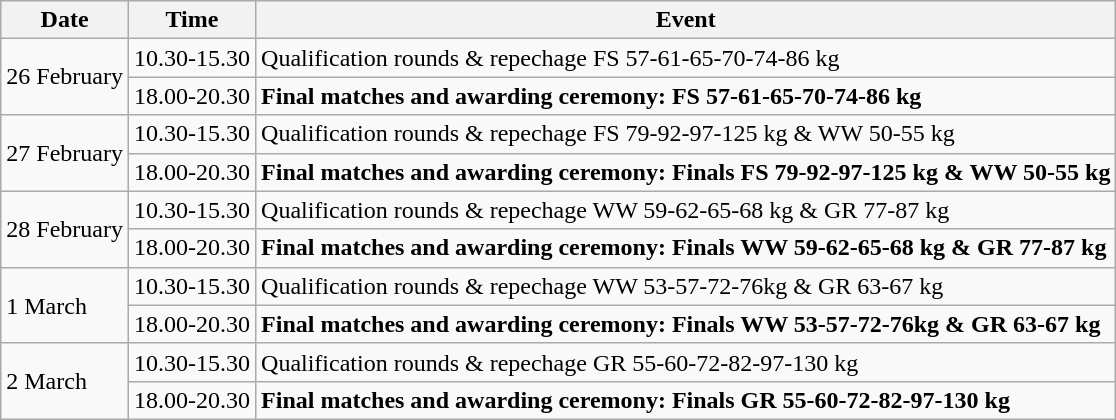<table class=wikitable>
<tr>
<th>Date</th>
<th>Time</th>
<th>Event</th>
</tr>
<tr>
<td rowspan="2">26 February</td>
<td>10.30-15.30</td>
<td>Qualification rounds & repechage FS 57-61-65-70-74-86 kg</td>
</tr>
<tr>
<td>18.00-20.30</td>
<td><strong>Final matches and awarding ceremony: FS 57-61-65-70-74-86 kg</strong></td>
</tr>
<tr>
<td rowspan="2">27 February</td>
<td>10.30-15.30</td>
<td>Qualification rounds & repechage FS 79-92-97-125 kg & WW 50-55 kg</td>
</tr>
<tr>
<td>18.00-20.30</td>
<td><strong>Final matches and awarding ceremony: Finals FS 79-92-97-125 kg & WW 50-55 kg</strong></td>
</tr>
<tr>
<td rowspan="2">28 February</td>
<td>10.30-15.30</td>
<td>Qualification rounds & repechage WW 59-62-65-68 kg & GR 77-87 kg</td>
</tr>
<tr>
<td>18.00-20.30</td>
<td><strong>Final matches and awarding ceremony: Finals WW 59-62-65-68 kg & GR 77-87 kg</strong></td>
</tr>
<tr>
<td rowspan="2">1 March</td>
<td>10.30-15.30</td>
<td>Qualification rounds & repechage WW 53-57-72-76kg & GR 63-67 kg</td>
</tr>
<tr>
<td>18.00-20.30</td>
<td><strong>Final matches and awarding ceremony: Finals WW 53-57-72-76kg & GR 63-67 kg</strong></td>
</tr>
<tr>
<td rowspan="2">2 March</td>
<td>10.30-15.30</td>
<td>Qualification rounds & repechage GR 55-60-72-82-97-130 kg</td>
</tr>
<tr>
<td>18.00-20.30</td>
<td><strong>Final matches and awarding ceremony: Finals GR 55-60-72-82-97-130 kg</strong></td>
</tr>
</table>
